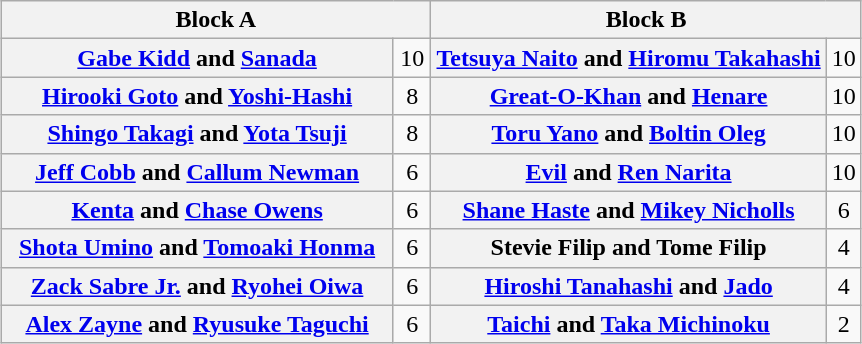<table class="wikitable" style="margin: 1em auto 1em auto;text-align:center">
<tr>
<th colspan="2" style="width:50%">Block A</th>
<th colspan="2" style="width:50%">Block B</th>
</tr>
<tr>
<th><a href='#'>Gabe Kidd</a> and <a href='#'>Sanada</a></th>
<td>10</td>
<th><a href='#'>Tetsuya Naito</a> and <a href='#'>Hiromu Takahashi</a></th>
<td>10</td>
</tr>
<tr>
<th><a href='#'>Hirooki Goto</a> and <a href='#'>Yoshi-Hashi</a></th>
<td>8</td>
<th><a href='#'>Great-O-Khan</a> and <a href='#'>Henare</a></th>
<td>10</td>
</tr>
<tr>
<th><a href='#'>Shingo Takagi</a> and <a href='#'>Yota Tsuji</a></th>
<td>8</td>
<th><a href='#'>Toru Yano</a> and <a href='#'>Boltin Oleg</a></th>
<td>10</td>
</tr>
<tr>
<th><a href='#'>Jeff Cobb</a> and <a href='#'>Callum Newman</a></th>
<td>6</td>
<th><a href='#'>Evil</a> and <a href='#'>Ren Narita</a></th>
<td>10</td>
</tr>
<tr>
<th><a href='#'>Kenta</a> and <a href='#'>Chase Owens</a></th>
<td>6</td>
<th><a href='#'>Shane Haste</a> and <a href='#'>Mikey Nicholls</a></th>
<td>6</td>
</tr>
<tr>
<th><a href='#'>Shota Umino</a> and <a href='#'>Tomoaki Honma</a></th>
<td>6</td>
<th>Stevie Filip and Tome Filip</th>
<td>4</td>
</tr>
<tr>
<th><a href='#'>Zack Sabre Jr.</a> and <a href='#'>Ryohei Oiwa</a></th>
<td>6</td>
<th><a href='#'>Hiroshi Tanahashi</a> and <a href='#'>Jado</a></th>
<td>4</td>
</tr>
<tr>
<th><a href='#'>Alex Zayne</a> and <a href='#'>Ryusuke Taguchi</a></th>
<td>6</td>
<th><a href='#'>Taichi</a> and <a href='#'>Taka Michinoku</a></th>
<td>2</td>
</tr>
</table>
